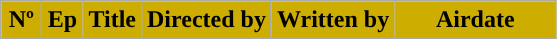<table class=wikitable style="background:#FFFFFF">
<tr>
<th style="background:#CDAD00; width:20px">Nº</th>
<th style="background:#CDAD00; width:20px">Ep</th>
<th style="background:#CDAD00">Title</th>
<th style="background:#CDAD00">Directed by</th>
<th style="background:#CDAD00">Written by</th>
<th style="background:#CDAD00; width:100px">Airdate<br></th>
</tr>
</table>
